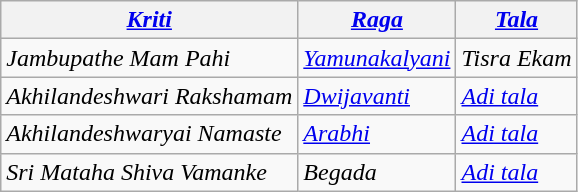<table class="wikitable">
<tr>
<th><em><a href='#'>Kriti</a></em></th>
<th><em><a href='#'>Raga</a></em></th>
<th><em><a href='#'>Tala</a></em></th>
</tr>
<tr>
<td><em>Jambupathe Mam Pahi</em></td>
<td><em><a href='#'>Yamunakalyani</a></em></td>
<td><em>Tisra Ekam</em></td>
</tr>
<tr>
<td><em>Akhilandeshwari Rakshamam</em></td>
<td><em><a href='#'>Dwijavanti</a></em></td>
<td><em><a href='#'>Adi tala</a></em></td>
</tr>
<tr>
<td><em>Akhilandeshwaryai Namaste</em></td>
<td><em><a href='#'>Arabhi</a></em></td>
<td><em><a href='#'>Adi tala</a></em></td>
</tr>
<tr>
<td><em>Sri Mataha Shiva Vamanke</em></td>
<td><em>Begada</em></td>
<td><em><a href='#'>Adi tala</a></em></td>
</tr>
</table>
